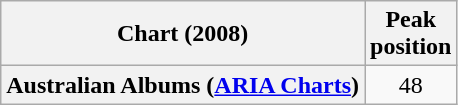<table class="wikitable sortable plainrowheaders" style="text-align:center">
<tr>
<th scope="col">Chart (2008)</th>
<th scope="col">Peak<br>position</th>
</tr>
<tr>
<th scope="row">Australian Albums (<a href='#'>ARIA Charts</a>)</th>
<td>48</td>
</tr>
</table>
